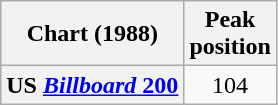<table class="wikitable plainrowheaders" style="text-align:center">
<tr>
<th scope="col">Chart (1988)</th>
<th scope="col">Peak<br>position</th>
</tr>
<tr>
<th scope="row">US <a href='#'><em>Billboard</em> 200</a></th>
<td>104</td>
</tr>
</table>
